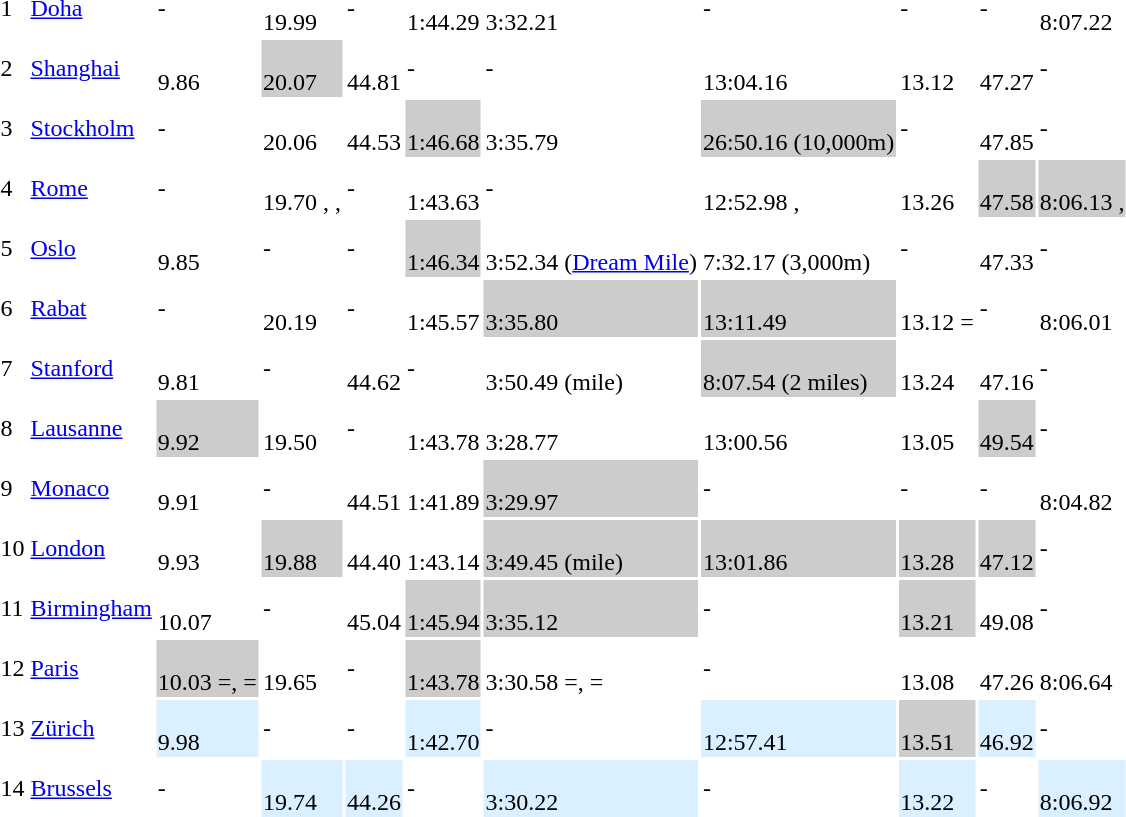<table>
<tr>
<td>1</td>
<td align=left><a href='#'>Doha</a></td>
<td>-</td>
<td><br>19.99 </td>
<td>-</td>
<td><br> 1:44.29 </td>
<td><br>3:32.21 </td>
<td>-</td>
<td>-</td>
<td>-</td>
<td><br> 8:07.22 </td>
</tr>
<tr>
<td>2</td>
<td align=left><a href='#'>Shanghai</a></td>
<td><br>9.86  </td>
<td style="background:#ccc;"><br>20.07 </td>
<td><br>44.81 </td>
<td>-</td>
<td>-</td>
<td><br> 13:04.16 </td>
<td><br>13.12 </td>
<td><br>47.27  </td>
<td>-</td>
</tr>
<tr>
<td>3</td>
<td align=left><a href='#'>Stockholm</a></td>
<td>-</td>
<td><br>20.06 </td>
<td><br>44.53</td>
<td style="background:#ccc;"><br>1:46.68</td>
<td><br>3:35.79</td>
<td style="background:#ccc;"><br>26:50.16    (10,000m)</td>
<td>-</td>
<td><br> 47.85</td>
<td>-</td>
</tr>
<tr>
<td>4</td>
<td align=left><a href='#'>Rome</a></td>
<td>-</td>
<td><br>19.70 , , </td>
<td>-</td>
<td><br>1:43.63 </td>
<td>-</td>
<td><br>12:52.98 , </td>
<td><br>13.26 </td>
<td style="background:#ccc;"><br> 47.58 </td>
<td style="background:#ccc;"><br>8:06.13 , </td>
</tr>
<tr>
<td>5</td>
<td align=left><a href='#'>Oslo</a></td>
<td><br>9.85 </td>
<td>-</td>
<td>-</td>
<td style="background:#ccc;"><br>1:46.34</td>
<td><br>3:52.34   (<a href='#'>Dream Mile</a>)</td>
<td><br>7:32.17   (3,000m)</td>
<td>-</td>
<td><br> 47.33   </td>
<td>-</td>
</tr>
<tr>
<td>6</td>
<td align=left><a href='#'>Rabat</a></td>
<td>-</td>
<td><br>20.19 </td>
<td>-</td>
<td><br>1:45.57</td>
<td style="background:#ccc;"><br>3:35.80</td>
<td style="background:#ccc;"><br>13:11.49</td>
<td><br>13.12 = </td>
<td>-</td>
<td><br>8:06.01   </td>
</tr>
<tr>
<td>7</td>
<td align=left><a href='#'>Stanford</a></td>
<td><br>9.81 </td>
<td>-</td>
<td><br>44.62</td>
<td>-</td>
<td><br>3:50.49  (mile)</td>
<td style="background:#ccc;"><br>8:07.54   (2 miles)</td>
<td><br>13.24 </td>
<td><br>47.16  </td>
<td>-</td>
</tr>
<tr>
<td>8</td>
<td align=left><a href='#'>Lausanne</a></td>
<td style="background:#ccc;"><br>9.92</td>
<td><br>19.50   </td>
<td>-</td>
<td><br>1:43.78 </td>
<td><br>3:28.77  </td>
<td><br>13:00.56 </td>
<td><br>13.05 </td>
<td style="background:#ccc;"><br>49.54 </td>
<td>-</td>
</tr>
<tr>
<td>9</td>
<td align=left><a href='#'>Monaco</a></td>
<td><br>9.91</td>
<td>-</td>
<td><br>44.51</td>
<td><br> 1:41.89  </td>
<td style="background:#ccc;"><br>3:29.97</td>
<td>-</td>
<td>-</td>
<td>-</td>
<td><br>8:04.82 </td>
</tr>
<tr>
<td>10</td>
<td align=left><a href='#'>London</a></td>
<td><br>9.93 </td>
<td style="background:#ccc;"><br>19.88  </td>
<td><br>44.40 </td>
<td><br>1:43.14</td>
<td style="background:#ccc;"><br>3:49.45   (mile)</td>
<td style="background:#ccc;"><br>13:01.86</td>
<td style="background:#ccc;"><br>13.28</td>
<td style="background:#ccc;"><br>47.12    </td>
<td>-</td>
</tr>
<tr>
<td>11</td>
<td align=left><a href='#'>Birmingham</a></td>
<td><br>10.07</td>
<td>-</td>
<td><br>45.04</td>
<td style="background:#ccc;"><br>1:45.94 </td>
<td style="background:#ccc;"><br>3:35.12</td>
<td>-</td>
<td style="background:#ccc;"><br>13.21</td>
<td><br>49.08</td>
<td>-</td>
</tr>
<tr>
<td>12</td>
<td align=left><a href='#'>Paris</a></td>
<td style="background:#ccc;"><br>10.03 =, =</td>
<td><br>19.65 </td>
<td>-</td>
<td style="background:#ccc;"><br>1:43.78 </td>
<td><br>3:30.58 =, =</td>
<td>-</td>
<td><br>13.08</td>
<td><br>47.26</td>
<td><br>8:06.64</td>
</tr>
<tr>
<td>13</td>
<td align=left><a href='#'>Zürich</a></td>
<td style="background:#daefff;"><br>9.98</td>
<td>-</td>
<td>-</td>
<td style="background:#daefff;"><br>1:42.70 </td>
<td>-</td>
<td style="background:#daefff;"><br>12:57.41 </td>
<td style="background:#ccc;"><br>13.51</td>
<td style="background:#daefff;"><br>46.92     </td>
<td>-</td>
</tr>
<tr>
<td>14</td>
<td align=left><a href='#'>Brussels</a></td>
<td>-</td>
<td style="background:#daefff;"><br>19.74</td>
<td style="background:#daefff;"><br>44.26</td>
<td>-</td>
<td style="background:#daefff;"><br>3:30.22</td>
<td>-</td>
<td style="background:#daefff;"><br>13.22</td>
<td>-</td>
<td style="background:#daefff;"><br>8:06.92</td>
</tr>
</table>
